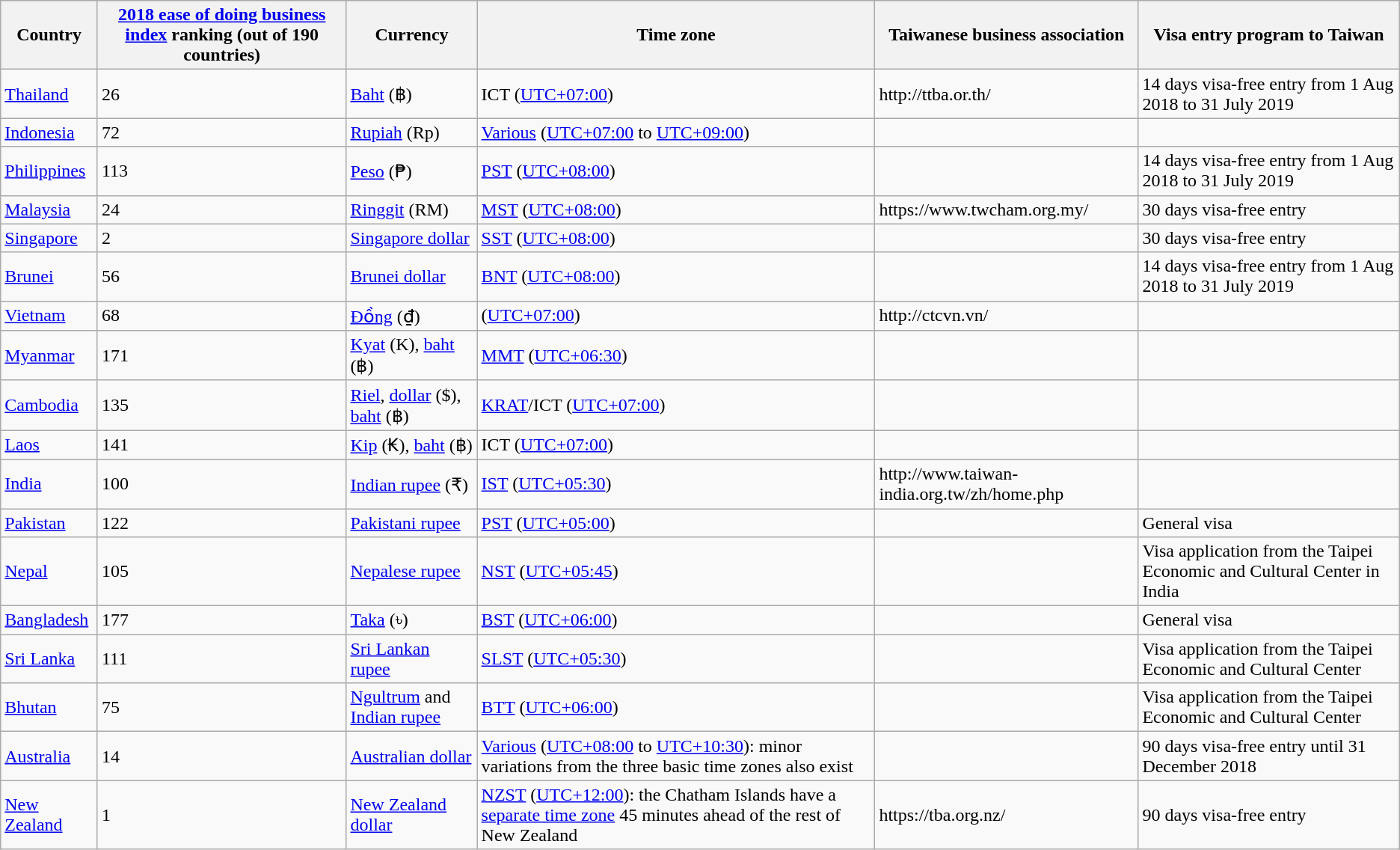<table class="wikitable sortable">
<tr>
<th>Country</th>
<th><a href='#'>2018 ease of doing business index</a> ranking (out of 190 countries)</th>
<th>Currency</th>
<th>Time zone</th>
<th>Taiwanese business association</th>
<th>Visa entry program to Taiwan</th>
</tr>
<tr>
<td><a href='#'>Thailand</a></td>
<td>26</td>
<td><a href='#'>Baht</a> (฿)</td>
<td>ICT (<a href='#'>UTC+07:00</a>)</td>
<td>http://ttba.or.th/</td>
<td>14 days visa-free entry from 1 Aug 2018 to 31 July 2019</td>
</tr>
<tr>
<td><a href='#'>Indonesia</a></td>
<td>72</td>
<td><a href='#'>Rupiah</a> (Rp)</td>
<td><a href='#'>Various</a> (<a href='#'>UTC+07:00</a> to <a href='#'>UTC+09:00</a>)</td>
<td></td>
<td></td>
</tr>
<tr>
<td><a href='#'>Philippines</a></td>
<td>113</td>
<td><a href='#'>Peso</a> (₱)</td>
<td><a href='#'>PST</a> (<a href='#'>UTC+08:00</a>)</td>
<td></td>
<td>14 days visa-free entry from 1 Aug 2018 to 31 July 2019</td>
</tr>
<tr>
<td><a href='#'>Malaysia</a></td>
<td>24</td>
<td><a href='#'>Ringgit</a> (RM)</td>
<td><a href='#'>MST</a> (<a href='#'>UTC+08:00</a>)</td>
<td>https://www.twcham.org.my/</td>
<td>30 days visa-free entry</td>
</tr>
<tr>
<td><a href='#'>Singapore</a></td>
<td>2</td>
<td><a href='#'>Singapore dollar</a></td>
<td><a href='#'>SST</a> (<a href='#'>UTC+08:00</a>)</td>
<td></td>
<td>30 days visa-free entry</td>
</tr>
<tr>
<td><a href='#'>Brunei</a></td>
<td>56</td>
<td><a href='#'>Brunei dollar</a></td>
<td><a href='#'>BNT</a> (<a href='#'>UTC+08:00</a>)</td>
<td></td>
<td>14 days visa-free entry from 1 Aug 2018 to 31 July 2019</td>
</tr>
<tr>
<td><a href='#'>Vietnam</a></td>
<td>68</td>
<td><a href='#'>Đồng</a> (₫)</td>
<td>(<a href='#'>UTC+07:00</a>)</td>
<td>http://ctcvn.vn/</td>
<td></td>
</tr>
<tr>
<td><a href='#'>Myanmar</a></td>
<td>171</td>
<td><a href='#'>Kyat</a> (K), <a href='#'>baht</a> (฿)</td>
<td><a href='#'>MMT</a> (<a href='#'>UTC+06:30</a>)</td>
<td></td>
<td></td>
</tr>
<tr>
<td><a href='#'>Cambodia</a></td>
<td>135</td>
<td><a href='#'>Riel</a>, <a href='#'>dollar</a> ($), <a href='#'>baht</a> (฿)</td>
<td><a href='#'>KRAT</a>/ICT (<a href='#'>UTC+07:00</a>)</td>
<td></td>
<td></td>
</tr>
<tr>
<td><a href='#'>Laos</a></td>
<td>141</td>
<td><a href='#'>Kip</a> (₭), <a href='#'>baht</a> (฿)</td>
<td>ICT (<a href='#'>UTC+07:00</a>)</td>
<td></td>
<td></td>
</tr>
<tr>
<td><a href='#'>India</a></td>
<td>100</td>
<td><a href='#'>Indian rupee</a> (₹)</td>
<td><a href='#'>IST</a> (<a href='#'>UTC+05:30</a>)</td>
<td>http://www.taiwan-india.org.tw/zh/home.php</td>
<td></td>
</tr>
<tr>
<td><a href='#'>Pakistan</a></td>
<td>122</td>
<td><a href='#'>Pakistani rupee</a></td>
<td><a href='#'>PST</a> (<a href='#'>UTC+05:00</a>)</td>
<td></td>
<td>General visa</td>
</tr>
<tr>
<td><a href='#'>Nepal</a></td>
<td>105</td>
<td><a href='#'>Nepalese rupee</a></td>
<td><a href='#'>NST</a> (<a href='#'>UTC+05:45</a>)</td>
<td></td>
<td>Visa application from the Taipei Economic and Cultural Center in India</td>
</tr>
<tr>
<td><a href='#'>Bangladesh</a></td>
<td>177</td>
<td><a href='#'>Taka</a> (৳)</td>
<td><a href='#'>BST</a> (<a href='#'>UTC+06:00</a>)</td>
<td></td>
<td>General visa</td>
</tr>
<tr>
<td><a href='#'>Sri Lanka</a></td>
<td>111</td>
<td><a href='#'>Sri Lankan rupee</a></td>
<td><a href='#'>SLST</a> (<a href='#'>UTC+05:30</a>)</td>
<td></td>
<td>Visa application from the Taipei Economic and Cultural Center</td>
</tr>
<tr>
<td><a href='#'>Bhutan</a></td>
<td>75</td>
<td><a href='#'>Ngultrum</a>  and <a href='#'>Indian rupee</a> </td>
<td><a href='#'>BTT</a> (<a href='#'>UTC+06:00</a>)</td>
<td></td>
<td>Visa application from the Taipei Economic and Cultural Center</td>
</tr>
<tr>
<td><a href='#'>Australia</a></td>
<td>14</td>
<td><a href='#'>Australian dollar</a></td>
<td><a href='#'>Various</a> (<a href='#'>UTC+08:00</a> to <a href='#'>UTC+10:30</a>): minor variations from the three basic time zones also exist</td>
<td></td>
<td>90 days visa-free entry until 31 December 2018</td>
</tr>
<tr>
<td><a href='#'>New Zealand</a></td>
<td>1</td>
<td><a href='#'>New Zealand dollar</a></td>
<td><a href='#'>NZST</a> (<a href='#'>UTC+12:00</a>): the Chatham Islands have a <a href='#'>separate time zone</a> 45 minutes ahead of the rest of New Zealand</td>
<td>https://tba.org.nz/</td>
<td>90 days visa-free entry</td>
</tr>
</table>
